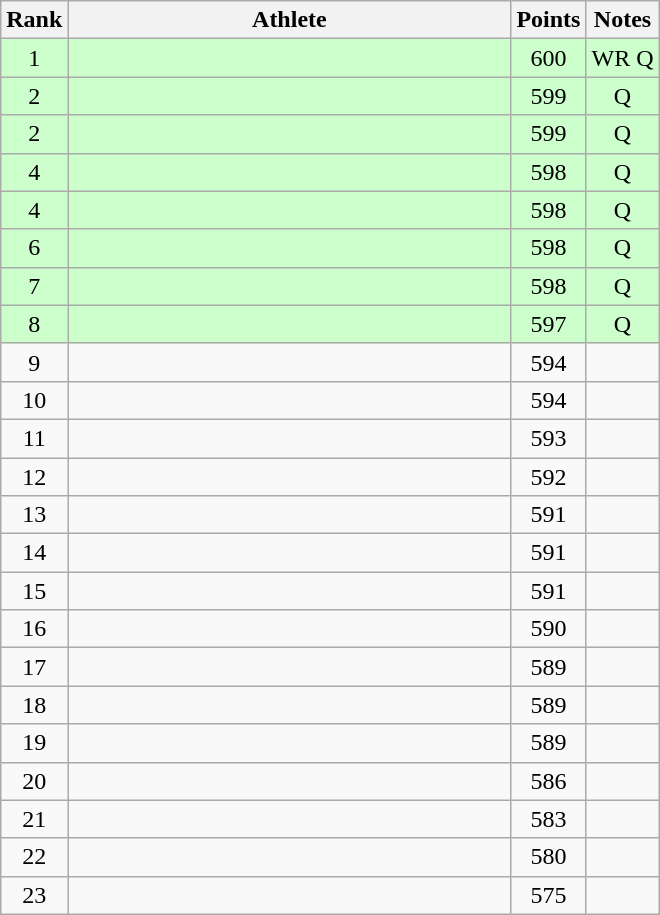<table class="wikitable" style="text-align:center">
<tr>
<th>Rank</th>
<th Style="width:18em">Athlete</th>
<th>Points</th>
<th>Notes</th>
</tr>
<tr style="background:#cfc">
<td>1</td>
<td style="text-align:left"></td>
<td>600</td>
<td>WR Q</td>
</tr>
<tr style="background:#cfc">
<td>2</td>
<td style="text-align:left"></td>
<td>599</td>
<td>Q</td>
</tr>
<tr style="background:#cfc">
<td>2</td>
<td style="text-align:left"></td>
<td>599</td>
<td>Q</td>
</tr>
<tr style="background:#cfc">
<td>4</td>
<td style="text-align:left"></td>
<td>598</td>
<td>Q</td>
</tr>
<tr style="background:#cfc">
<td>4</td>
<td style="text-align:left"></td>
<td>598</td>
<td>Q</td>
</tr>
<tr style="background:#cfc">
<td>6</td>
<td style="text-align:left"></td>
<td>598</td>
<td>Q</td>
</tr>
<tr style="background:#cfc">
<td>7</td>
<td style="text-align:left"></td>
<td>598</td>
<td>Q</td>
</tr>
<tr style="background:#cfc">
<td>8</td>
<td style="text-align:left"></td>
<td>597</td>
<td>Q</td>
</tr>
<tr>
<td>9</td>
<td style="text-align:left"></td>
<td>594</td>
<td></td>
</tr>
<tr>
<td>10</td>
<td style="text-align:left"></td>
<td>594</td>
<td></td>
</tr>
<tr>
<td>11</td>
<td style="text-align:left"></td>
<td>593</td>
<td></td>
</tr>
<tr>
<td>12</td>
<td style="text-align:left"></td>
<td>592</td>
<td></td>
</tr>
<tr>
<td>13</td>
<td style="text-align:left"></td>
<td>591</td>
<td></td>
</tr>
<tr>
<td>14</td>
<td style="text-align:left"></td>
<td>591</td>
<td></td>
</tr>
<tr>
<td>15</td>
<td style="text-align:left"></td>
<td>591</td>
<td></td>
</tr>
<tr>
<td>16</td>
<td style="text-align:left"></td>
<td>590</td>
<td></td>
</tr>
<tr>
<td>17</td>
<td style="text-align:left"></td>
<td>589</td>
<td></td>
</tr>
<tr>
<td>18</td>
<td style="text-align:left"></td>
<td>589</td>
<td></td>
</tr>
<tr>
<td>19</td>
<td style="text-align:left"></td>
<td>589</td>
<td></td>
</tr>
<tr>
<td>20</td>
<td style="text-align:left"></td>
<td>586</td>
<td></td>
</tr>
<tr>
<td>21</td>
<td style="text-align:left"></td>
<td>583</td>
<td></td>
</tr>
<tr>
<td>22</td>
<td style="text-align:left"></td>
<td>580</td>
<td></td>
</tr>
<tr>
<td>23</td>
<td style="text-align:left"></td>
<td>575</td>
<td></td>
</tr>
</table>
